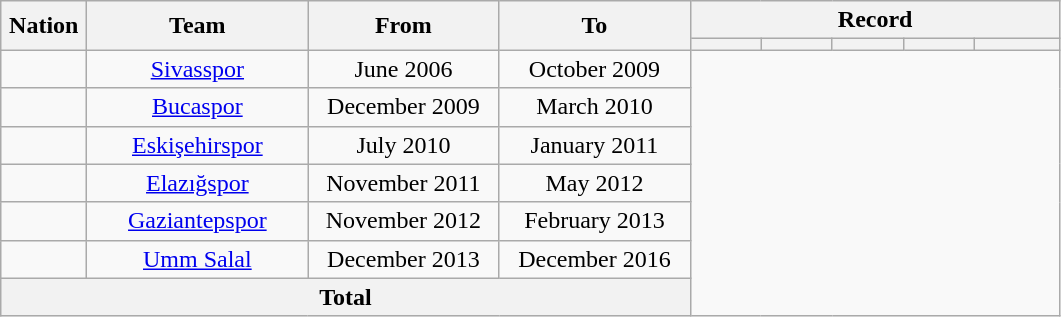<table class="wikitable" style="text-align: center">
<tr>
<th rowspan=2! width=50>Nation</th>
<th rowspan=2! width=140>Team</th>
<th rowspan=2! width=120>From</th>
<th rowspan=2! width=120>To</th>
<th colspan=5>Record</th>
</tr>
<tr>
<th width=40></th>
<th width=40></th>
<th width=40></th>
<th width=40></th>
<th width=50></th>
</tr>
<tr>
<td></td>
<td><a href='#'>Sivasspor</a></td>
<td>June 2006</td>
<td>October 2009<br></td>
</tr>
<tr>
<td></td>
<td><a href='#'>Bucaspor</a></td>
<td>December 2009</td>
<td>March 2010<br></td>
</tr>
<tr>
<td></td>
<td><a href='#'>Eskişehirspor</a></td>
<td>July 2010</td>
<td>January 2011<br></td>
</tr>
<tr>
<td></td>
<td><a href='#'>Elazığspor</a></td>
<td>November 2011</td>
<td>May 2012<br></td>
</tr>
<tr>
<td></td>
<td><a href='#'>Gaziantepspor</a></td>
<td>November 2012</td>
<td>February 2013<br></td>
</tr>
<tr>
<td></td>
<td><a href='#'>Umm Salal</a></td>
<td>December 2013</td>
<td>December 2016<br></td>
</tr>
<tr>
<th colspan="4">Total<br></th>
</tr>
</table>
